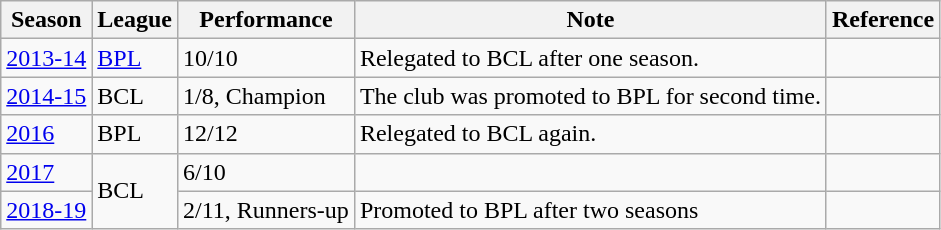<table class="wikitable">
<tr>
<th>Season</th>
<th>League</th>
<th>Performance</th>
<th>Note</th>
<th>Reference</th>
</tr>
<tr>
<td><a href='#'>2013-14</a></td>
<td><a href='#'>BPL</a></td>
<td>10/10</td>
<td>Relegated to BCL after one season.</td>
<td></td>
</tr>
<tr>
<td><a href='#'>2014-15</a></td>
<td>BCL</td>
<td>1/8, Champion</td>
<td>The club was promoted to BPL for second time.</td>
<td></td>
</tr>
<tr>
<td><a href='#'>2016</a></td>
<td>BPL</td>
<td>12/12</td>
<td>Relegated to BCL again.</td>
<td></td>
</tr>
<tr>
<td><a href='#'>2017</a></td>
<td rowspan="2">BCL</td>
<td>6/10</td>
<td></td>
<td></td>
</tr>
<tr>
<td><a href='#'>2018-19</a></td>
<td>2/11, Runners-up</td>
<td>Promoted to BPL after two seasons</td>
<td></td>
</tr>
</table>
